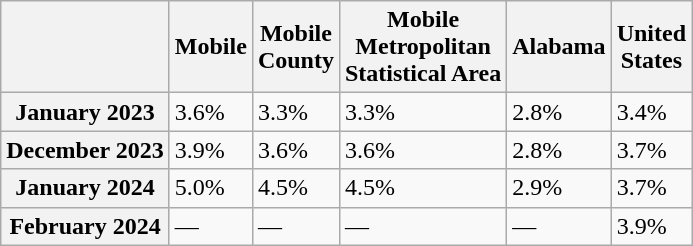<table class=wikitable>
<tr>
<th></th>
<th>Mobile</th>
<th>Mobile<br>County</th>
<th>Mobile<br>Metropolitan<br>Statistical Area</th>
<th>Alabama</th>
<th>United<br>States</th>
</tr>
<tr>
<th>January 2023</th>
<td>3.6%</td>
<td>3.3%</td>
<td>3.3%</td>
<td>2.8%</td>
<td>3.4%</td>
</tr>
<tr>
<th>December 2023</th>
<td>3.9%</td>
<td>3.6%</td>
<td>3.6%</td>
<td>2.8%</td>
<td>3.7%</td>
</tr>
<tr>
<th>January 2024</th>
<td>5.0%</td>
<td>4.5%</td>
<td>4.5%</td>
<td>2.9%</td>
<td>3.7%</td>
</tr>
<tr>
<th>February 2024</th>
<td>—</td>
<td>—</td>
<td>—</td>
<td>—</td>
<td>3.9%</td>
</tr>
</table>
